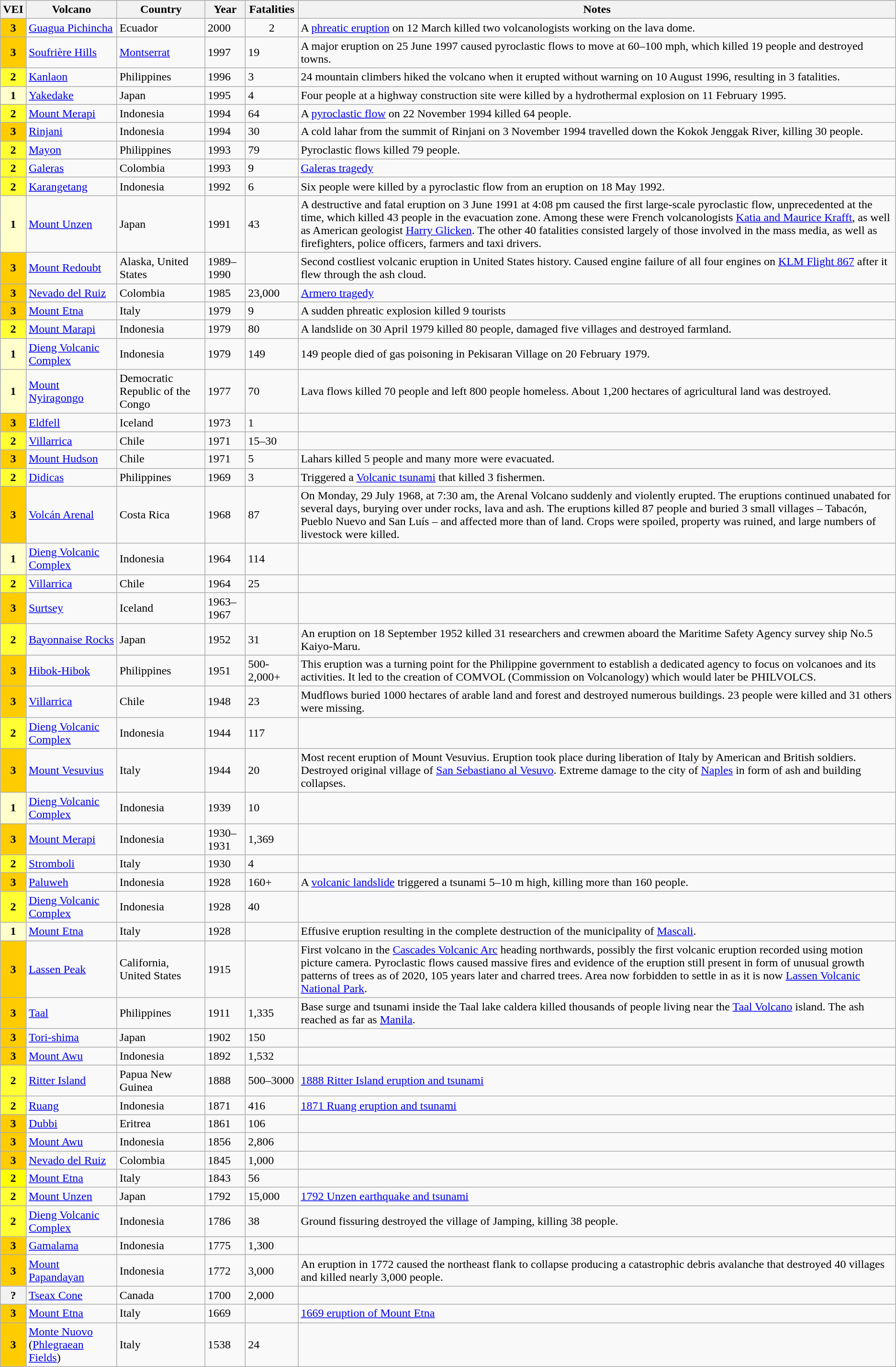<table class="wikitable sortable" border="1">
<tr>
<th>VEI</th>
<th>Volcano</th>
<th>Country</th>
<th>Year</th>
<th data-sort-type="number">Fatalities</th>
<th>Notes</th>
</tr>
<tr>
<th style="background-color: #FC0;">3</th>
<td><a href='#'>Guagua Pichincha</a></td>
<td>Ecuador</td>
<td>2000</td>
<td style="text-align: center;">2</td>
<td>A <a href='#'>phreatic eruption</a> on 12 March killed two volcanologists working on the lava dome.</td>
</tr>
<tr>
<th style="background:#fc0;">3</th>
<td><a href='#'>Soufrière Hills</a></td>
<td><a href='#'>Montserrat</a></td>
<td>1997</td>
<td>19</td>
<td>A major eruption on 25 June 1997 caused pyroclastic flows to move at 60–100 mph, which killed 19 people and destroyed towns.</td>
</tr>
<tr>
<th style="background:#ff3;">2</th>
<td><a href='#'>Kanlaon</a></td>
<td>Philippines</td>
<td>1996</td>
<td>3</td>
<td>24 mountain climbers hiked the volcano when it erupted without warning on 10 August 1996, resulting in 3 fatalities.</td>
</tr>
<tr>
<th style="background:#ffc;">1</th>
<td><a href='#'>Yakedake</a></td>
<td>Japan</td>
<td>1995</td>
<td>4</td>
<td>Four people at a highway construction site were killed by a hydrothermal explosion on 11 February 1995.</td>
</tr>
<tr>
<th style="background:#ff3;">2</th>
<td><a href='#'>Mount Merapi</a></td>
<td>Indonesia</td>
<td>1994</td>
<td>64</td>
<td>A <a href='#'>pyroclastic flow</a> on 22 November 1994 killed 64 people.</td>
</tr>
<tr>
<th style="background:#fc0;">3</th>
<td><a href='#'>Rinjani</a></td>
<td>Indonesia</td>
<td>1994</td>
<td>30</td>
<td>A cold lahar from the summit of Rinjani on 3 November 1994 travelled down the Kokok Jenggak River, killing 30 people.</td>
</tr>
<tr>
<th style="background:#ff3;">2</th>
<td><a href='#'>Mayon</a></td>
<td>Philippines</td>
<td>1993</td>
<td>79</td>
<td>Pyroclastic flows killed 79 people.</td>
</tr>
<tr>
<th style="background:#ff3;">2</th>
<td><a href='#'>Galeras</a></td>
<td>Colombia</td>
<td>1993</td>
<td>9</td>
<td><a href='#'>Galeras tragedy</a></td>
</tr>
<tr>
<th style="background:#ff3;">2</th>
<td><a href='#'>Karangetang</a></td>
<td>Indonesia</td>
<td>1992</td>
<td>6</td>
<td>Six people were killed by a pyroclastic flow from an eruption on 18 May 1992.</td>
</tr>
<tr>
<th style="background:#ffc;">1</th>
<td><a href='#'>Mount Unzen</a></td>
<td>Japan</td>
<td>1991</td>
<td>43</td>
<td>A destructive and fatal eruption on 3 June 1991 at 4:08 pm caused the first large-scale pyroclastic flow, unprecedented at the time, which killed 43 people in the evacuation zone. Among these were French volcanologists <a href='#'>Katia and Maurice Krafft</a>, as well as American geologist <a href='#'>Harry Glicken</a>. The other 40 fatalities consisted largely of those involved in the mass media, as well as firefighters, police officers, farmers and taxi drivers.</td>
</tr>
<tr>
<th style="background:#fc0;">3</th>
<td><a href='#'>Mount Redoubt</a></td>
<td>Alaska, United States</td>
<td>1989–1990</td>
<td></td>
<td>Second costliest volcanic eruption in United States history. Caused engine failure of all four engines on <a href='#'>KLM Flight 867</a> after it flew through the ash cloud.</td>
</tr>
<tr>
<th style="background:#fc0;">3</th>
<td><a href='#'>Nevado del Ruiz</a></td>
<td>Colombia</td>
<td>1985</td>
<td>23,000</td>
<td><a href='#'>Armero tragedy</a></td>
</tr>
<tr>
<th style="background:#fc0;">3</th>
<td><a href='#'>Mount Etna</a></td>
<td>Italy</td>
<td>1979</td>
<td>9</td>
<td>A sudden phreatic explosion killed 9 tourists</td>
</tr>
<tr>
<th style="background:#ff3;">2</th>
<td><a href='#'>Mount Marapi</a></td>
<td>Indonesia</td>
<td>1979</td>
<td>80</td>
<td>A landslide on 30 April 1979 killed 80 people, damaged five villages and destroyed farmland.</td>
</tr>
<tr>
<th style="background:#ffc;">1</th>
<td><a href='#'>Dieng Volcanic Complex</a></td>
<td>Indonesia</td>
<td>1979</td>
<td>149</td>
<td>149 people died of gas poisoning in Pekisaran Village on 20 February 1979.</td>
</tr>
<tr>
<th style="background:#ffc;">1</th>
<td><a href='#'>Mount Nyiragongo</a></td>
<td>Democratic Republic of the Congo</td>
<td>1977</td>
<td>70</td>
<td>Lava flows killed 70 people and left 800 people homeless. About 1,200 hectares of agricultural land was destroyed.</td>
</tr>
<tr>
<th style="background:#fC0;">3</th>
<td><a href='#'>Eldfell</a></td>
<td>Iceland</td>
<td>1973</td>
<td>1</td>
<td></td>
</tr>
<tr>
<th style="background:#ff3;">2</th>
<td><a href='#'>Villarrica</a></td>
<td>Chile</td>
<td>1971</td>
<td>15–30</td>
<td></td>
</tr>
<tr>
<th style="background:#fC0;">3</th>
<td><a href='#'>Mount Hudson</a></td>
<td>Chile</td>
<td>1971</td>
<td>5</td>
<td>Lahars killed 5 people and many more were evacuated.</td>
</tr>
<tr>
<th style="background:#ff3;">2</th>
<td><a href='#'>Didicas</a></td>
<td>Philippines</td>
<td>1969</td>
<td>3</td>
<td>Triggered a <a href='#'>Volcanic tsunami</a> that killed 3 fishermen.</td>
</tr>
<tr>
<th style="background:#fC0;">3</th>
<td><a href='#'>Volcán Arenal</a></td>
<td>Costa Rica</td>
<td>1968</td>
<td>87</td>
<td>On Monday, 29 July 1968, at 7:30 am, the Arenal Volcano suddenly and violently erupted. The eruptions continued unabated for several days, burying over  under rocks, lava and ash. The eruptions killed 87 people and buried 3 small villages – Tabacón, Pueblo Nuevo and San Luís – and affected more than  of land. Crops were spoiled, property was ruined, and large numbers of livestock were killed.</td>
</tr>
<tr>
<th style="background:#ffc;">1</th>
<td><a href='#'>Dieng Volcanic Complex</a></td>
<td>Indonesia</td>
<td>1964</td>
<td>114</td>
<td></td>
</tr>
<tr>
<th style="background:#ff3;">2</th>
<td><a href='#'>Villarrica</a></td>
<td>Chile</td>
<td>1964</td>
<td>25</td>
<td></td>
</tr>
<tr>
<th style="background:#fC0;">3</th>
<td><a href='#'>Surtsey</a></td>
<td>Iceland</td>
<td>1963–1967</td>
<td></td>
</tr>
<tr>
<th style="background:#ff3;">2</th>
<td><a href='#'>Bayonnaise Rocks</a></td>
<td>Japan</td>
<td>1952</td>
<td>31</td>
<td>An eruption on 18 September 1952 killed 31 researchers and crewmen aboard the Maritime Safety Agency survey ship No.5 Kaiyo-Maru.</td>
</tr>
<tr>
<th style="background:#fc0;">3</th>
<td><a href='#'>Hibok-Hibok</a></td>
<td>Philippines</td>
<td>1951</td>
<td>500-2,000+</td>
<td>This eruption was a turning point for the Philippine government to establish a dedicated agency to focus on volcanoes and its activities. It led to the creation of COMVOL (Commission on Volcanology) which would later be PHILVOLCS.</td>
</tr>
<tr>
<th style="background:#fc0;">3</th>
<td><a href='#'>Villarrica</a></td>
<td>Chile</td>
<td>1948</td>
<td>23</td>
<td>Mudflows buried 1000 hectares of arable land and forest and destroyed numerous buildings. 23 people were killed and 31 others were missing.</td>
</tr>
<tr>
<th style="background:#ff3;">2</th>
<td><a href='#'>Dieng Volcanic Complex</a></td>
<td>Indonesia</td>
<td>1944</td>
<td>117</td>
<td></td>
</tr>
<tr>
<th style="background:#fc0;">3</th>
<td><a href='#'>Mount Vesuvius</a></td>
<td>Italy</td>
<td>1944</td>
<td>20</td>
<td>Most recent eruption of Mount Vesuvius. Eruption took place during liberation of Italy by American and British soldiers. Destroyed original village of <a href='#'>San Sebastiano al Vesuvo</a>. Extreme damage to the city of <a href='#'>Naples</a> in form of ash and building collapses.</td>
</tr>
<tr>
<th style="background:#ffc;">1</th>
<td><a href='#'>Dieng Volcanic Complex</a></td>
<td>Indonesia</td>
<td>1939</td>
<td>10</td>
<td></td>
</tr>
<tr>
<th style="background:#fc0;">3</th>
<td><a href='#'>Mount Merapi</a></td>
<td>Indonesia</td>
<td>1930–1931</td>
<td>1,369</td>
<td></td>
</tr>
<tr>
<th style="background:#ff3;">2</th>
<td><a href='#'>Stromboli</a></td>
<td>Italy</td>
<td>1930</td>
<td>4</td>
<td></td>
</tr>
<tr>
<th style="background:#fc0;">3</th>
<td><a href='#'>Paluweh</a></td>
<td>Indonesia</td>
<td>1928</td>
<td>160+</td>
<td>A <a href='#'>volcanic landslide</a> triggered a tsunami 5–10 m high, killing more than 160 people.</td>
</tr>
<tr>
<th style="background:#ff3;">2</th>
<td><a href='#'>Dieng Volcanic Complex</a></td>
<td>Indonesia</td>
<td>1928</td>
<td>40</td>
<td></td>
</tr>
<tr>
<th style="background:#ffc;">1</th>
<td><a href='#'>Mount Etna</a></td>
<td>Italy</td>
<td>1928</td>
<td></td>
<td>Effusive eruption resulting in the complete destruction of the municipality of <a href='#'>Mascali</a>.</td>
</tr>
<tr>
<th style="background:#fc0;">3</th>
<td><a href='#'>Lassen Peak</a></td>
<td>California, United States</td>
<td>1915</td>
<td></td>
<td>First volcano in the <a href='#'>Cascades Volcanic Arc</a> heading northwards, possibly the first volcanic eruption recorded using motion picture camera. Pyroclastic flows caused massive fires and evidence of the eruption still present in form of unusual growth patterns of trees as of 2020, 105 years later and charred trees. Area now forbidden to settle in as it is now <a href='#'>Lassen Volcanic National Park</a>.</td>
</tr>
<tr>
<th style="background:#fc0;">3</th>
<td><a href='#'>Taal</a></td>
<td>Philippines</td>
<td>1911</td>
<td>1,335</td>
<td>Base surge and tsunami inside the Taal lake caldera killed thousands of people living near the <a href='#'>Taal Volcano</a> island. The ash reached as far as <a href='#'>Manila</a>.</td>
</tr>
<tr>
<th style="background:#fc0;">3</th>
<td><a href='#'>Tori-shima</a></td>
<td>Japan</td>
<td>1902</td>
<td>150</td>
<td></td>
</tr>
<tr>
<th style="background-color: #FC0;">3</th>
<td><a href='#'>Mount Awu</a></td>
<td>Indonesia</td>
<td>1892</td>
<td>1,532</td>
<td></td>
</tr>
<tr>
<th style="background-color: #FF3;">2</th>
<td><a href='#'>Ritter Island</a></td>
<td>Papua New Guinea</td>
<td>1888</td>
<td>500–3000</td>
<td><a href='#'>1888 Ritter Island eruption and tsunami</a></td>
</tr>
<tr>
<th style="background-color: #FF3;">2</th>
<td><a href='#'>Ruang</a></td>
<td>Indonesia</td>
<td>1871</td>
<td>416</td>
<td><a href='#'>1871 Ruang eruption and tsunami</a></td>
</tr>
<tr>
<th style="background-color: #FC0;">3</th>
<td><a href='#'>Dubbi</a></td>
<td>Eritrea</td>
<td>1861</td>
<td>106</td>
<td></td>
</tr>
<tr>
<th style="background-color: #FC0;">3</th>
<td><a href='#'>Mount Awu</a></td>
<td>Indonesia</td>
<td>1856</td>
<td>2,806</td>
<td></td>
</tr>
<tr>
<th style="background-color: #FC0;">3</th>
<td><a href='#'>Nevado del Ruiz</a></td>
<td>Colombia</td>
<td>1845</td>
<td>1,000</td>
<td></td>
</tr>
<tr>
<th style="background-color: #FF0;">2</th>
<td><a href='#'>Mount Etna</a></td>
<td>Italy</td>
<td>1843</td>
<td>56</td>
<td></td>
</tr>
<tr>
<th style="background:#ff3;">2</th>
<td><a href='#'>Mount Unzen</a></td>
<td>Japan</td>
<td>1792</td>
<td>15,000</td>
<td><a href='#'>1792 Unzen earthquake and tsunami</a></td>
</tr>
<tr>
<th style="background:#ff3;">2</th>
<td><a href='#'>Dieng Volcanic Complex</a></td>
<td>Indonesia</td>
<td>1786</td>
<td>38</td>
<td>Ground fissuring destroyed the village of Jamping, killing 38 people.</td>
</tr>
<tr>
<th style="background-color: #FC0;">3</th>
<td><a href='#'>Gamalama</a></td>
<td>Indonesia</td>
<td>1775</td>
<td>1,300</td>
<td></td>
</tr>
<tr>
<th style="background-color: #FC0;">3</th>
<td><a href='#'>Mount Papandayan</a></td>
<td>Indonesia</td>
<td>1772</td>
<td>3,000</td>
<td>An eruption in 1772 caused the northeast flank to collapse producing a catastrophic debris avalanche that destroyed 40 villages and killed nearly 3,000 people.</td>
</tr>
<tr>
<th style="background-color: #F0;">?</th>
<td><a href='#'>Tseax Cone</a></td>
<td>Canada</td>
<td>1700</td>
<td>2,000</td>
<td></td>
</tr>
<tr>
<th style="background-color: #FC0;">3</th>
<td><a href='#'>Mount Etna</a></td>
<td>Italy</td>
<td>1669</td>
<td></td>
<td><a href='#'>1669 eruption of Mount Etna</a></td>
</tr>
<tr>
<th style="background:#fc0;">3</th>
<td><a href='#'>Monte Nuovo</a> (<a href='#'>Phlegraean Fields</a>)</td>
<td>Italy</td>
<td>1538</td>
<td>24</td>
<td></td>
</tr>
</table>
